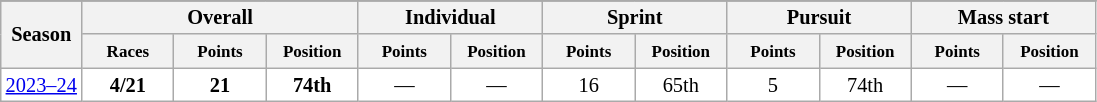<table class="wikitable" style="font-size:85%; text-align:center; border:grey solid 1px; border-collapse:collapse; background:#ffffff;">
<tr class="hintergrundfarbe5">
</tr>
<tr style="background:#efefef;">
<th colspan="1" rowspan="2" color:white; width:115px;">Season</th>
<th colspan="3" color:white; width:115px;">Overall</th>
<th colspan="2" color:white; width:115px;">Individual</th>
<th colspan="2" color:white; width:115px;">Sprint</th>
<th colspan="2" color:white; width:115px;">Pursuit</th>
<th colspan="2" color:white; width:115px;">Mass start</th>
</tr>
<tr>
<th style="width:55px;"><small>Races</small></th>
<th style="width:55px;"><small>Points</small></th>
<th style="width:55px;"><small>Position</small></th>
<th style="width:55px;"><small>Points</small></th>
<th style="width:55px;"><small>Position</small></th>
<th style="width:55px;"><small>Points</small></th>
<th style="width:55px;"><small>Position</small></th>
<th style="width:55px;"><small>Points</small></th>
<th style="width:55px;"><small>Position</small></th>
<th style="width:55px;"><small>Points</small></th>
<th style="width:55px;"><small>Position</small></th>
</tr>
<tr>
<td><a href='#'>2023–24</a></td>
<td><strong>4/21</strong></td>
<td><strong>21</strong></td>
<td><strong>74th</strong></td>
<td>—</td>
<td>—</td>
<td>16</td>
<td>65th</td>
<td>5</td>
<td>74th</td>
<td>—</td>
<td>—</td>
</tr>
</table>
